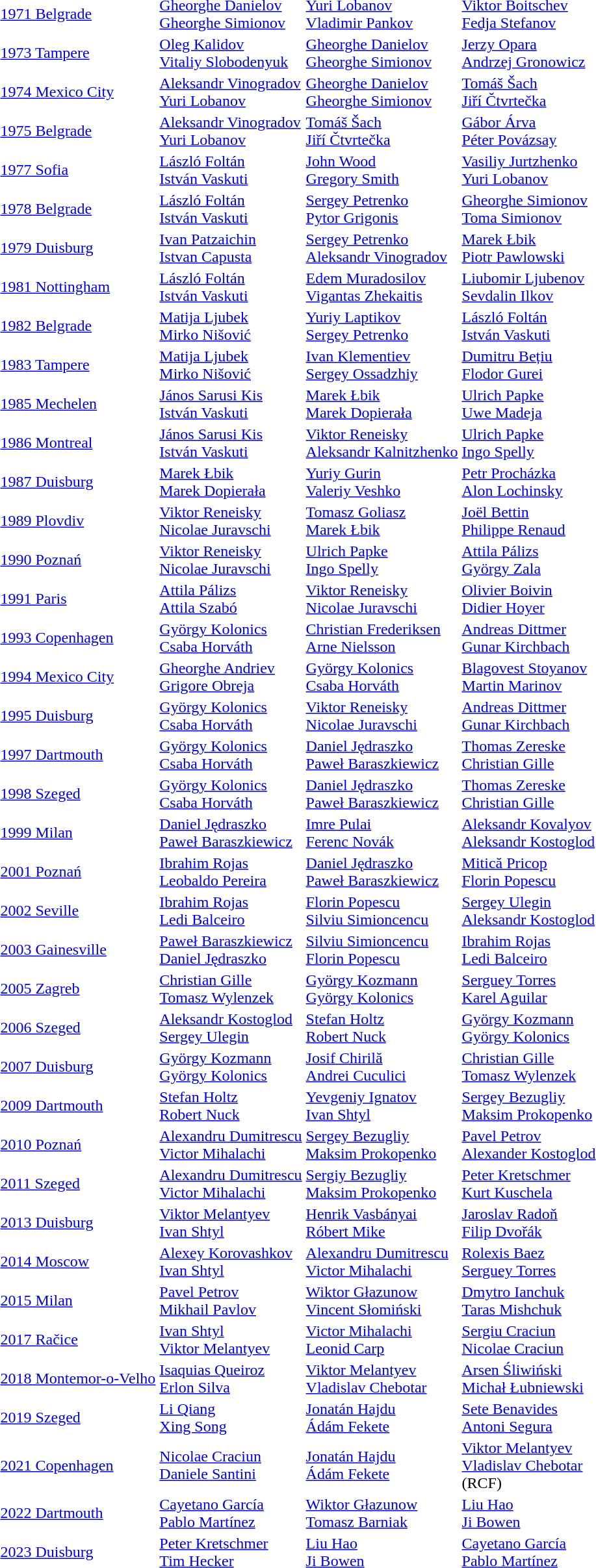<table>
<tr>
<td><a href='#'>1971 Belgrade</a></td>
<td><a href='#'>Gheorghe Danielov</a><br><a href='#'>Gheorghe Simionov</a><br></td>
<td><a href='#'>Yuri Lobanov</a><br><a href='#'>Vladimir Pankov</a><br></td>
<td><a href='#'>Viktor Boitschev</a><br><a href='#'>Fedja Stefanov</a><br></td>
</tr>
<tr>
<td><a href='#'>1973 Tampere</a></td>
<td><a href='#'>Oleg Kalidov</a><br><a href='#'>Vitaliy Slobodenyuk</a><br></td>
<td><a href='#'>Gheorghe Danielov</a><br><a href='#'>Gheorghe Simionov</a><br></td>
<td><a href='#'>Jerzy Opara</a><br><a href='#'>Andrzej Gronowicz</a><br></td>
</tr>
<tr>
<td><a href='#'>1974 Mexico City</a></td>
<td><a href='#'>Aleksandr Vinogradov</a><br><a href='#'>Yuri Lobanov</a><br></td>
<td><a href='#'>Gheorghe Danielov</a><br><a href='#'>Gheorghe Simionov</a><br></td>
<td><a href='#'>Tomáš Šach</a><br><a href='#'>Jiří Čtvrtečka</a><br></td>
</tr>
<tr>
<td><a href='#'>1975 Belgrade</a></td>
<td><a href='#'>Aleksandr Vinogradov</a><br><a href='#'>Yuri Lobanov</a><br></td>
<td><a href='#'>Tomáš Šach</a><br><a href='#'>Jiří Čtvrtečka</a><br></td>
<td><a href='#'>Gábor Árva</a><br><a href='#'>Péter Povázsay</a><br></td>
</tr>
<tr>
<td><a href='#'>1977 Sofia</a></td>
<td><a href='#'>László Foltán</a><br><a href='#'>István Vaskuti</a><br></td>
<td><a href='#'>John Wood</a><br><a href='#'>Gregory Smith</a><br></td>
<td><a href='#'>Vasiliy Jurtzhenko</a><br><a href='#'>Yuri Lobanov</a><br></td>
</tr>
<tr>
<td><a href='#'>1978 Belgrade</a></td>
<td><a href='#'>László Foltán</a><br><a href='#'>István Vaskuti</a><br></td>
<td><a href='#'>Sergey Petrenko</a><br><a href='#'>Pytor Grigonis</a><br></td>
<td><a href='#'>Gheorghe Simionov</a><br><a href='#'>Toma Simionov</a><br></td>
</tr>
<tr>
<td><a href='#'>1979 Duisburg</a></td>
<td><a href='#'>Ivan Patzaichin</a><br><a href='#'>Istvan Capusta</a><br></td>
<td><a href='#'>Sergey Petrenko</a><br><a href='#'>Aleksandr Vinogradov</a><br></td>
<td><a href='#'>Marek Łbik</a><br><a href='#'>Piotr Pawlowski</a><br></td>
</tr>
<tr>
<td><a href='#'>1981 Nottingham</a></td>
<td><a href='#'>László Foltán</a><br><a href='#'>István Vaskuti</a><br></td>
<td><a href='#'>Edem Muradosilov</a><br><a href='#'>Vigantas Zhekaitis</a><br></td>
<td><a href='#'>Liubomir Ljubenov</a><br><a href='#'>Sevdalin Ilkov</a><br></td>
</tr>
<tr>
<td><a href='#'>1982 Belgrade</a></td>
<td><a href='#'>Matija Ljubek</a><br><a href='#'>Mirko Nišović</a><br></td>
<td><a href='#'>Yuriy Laptikov</a><br><a href='#'>Sergey Petrenko</a><br></td>
<td><a href='#'>László Foltán</a><br><a href='#'>István Vaskuti</a><br></td>
</tr>
<tr>
<td><a href='#'>1983 Tampere</a></td>
<td><a href='#'>Matija Ljubek</a><br><a href='#'>Mirko Nišović</a><br></td>
<td><a href='#'>Ivan Klementiev</a><br><a href='#'>Sergey Ossadzhiy</a><br></td>
<td><a href='#'>Dumitru Bețiu</a><br><a href='#'>Flodor Gurei</a><br></td>
</tr>
<tr>
<td><a href='#'>1985 Mechelen</a></td>
<td><a href='#'>János Sarusi Kis</a><br><a href='#'>István Vaskuti</a><br></td>
<td><a href='#'>Marek Łbik</a><br><a href='#'>Marek Dopierała</a><br></td>
<td><a href='#'>Ulrich Papke</a><br><a href='#'>Uwe Madeja</a><br></td>
</tr>
<tr>
<td><a href='#'>1986 Montreal</a></td>
<td><a href='#'>János Sarusi Kis</a><br><a href='#'>István Vaskuti</a><br></td>
<td><a href='#'>Viktor Reneisky</a><br><a href='#'>Aleksandr Kalnitzhenko</a><br></td>
<td><a href='#'>Ulrich Papke</a><br><a href='#'>Ingo Spelly</a><br></td>
</tr>
<tr>
<td><a href='#'>1987 Duisburg</a></td>
<td><a href='#'>Marek Łbik</a><br><a href='#'>Marek Dopierała</a><br></td>
<td><a href='#'>Yuriy Gurin</a><br><a href='#'>Valeriy Veshko</a><br></td>
<td><a href='#'>Petr Procházka</a><br><a href='#'>Alon Lochinsky</a><br></td>
</tr>
<tr>
<td><a href='#'>1989 Plovdiv</a></td>
<td><a href='#'>Viktor Reneisky</a><br><a href='#'>Nicolae Juravschi</a><br></td>
<td><a href='#'>Tomasz Goliasz</a><br><a href='#'>Marek Łbik</a><br></td>
<td><a href='#'>Joël Bettin</a><br><a href='#'>Philippe Renaud</a><br></td>
</tr>
<tr>
<td><a href='#'>1990 Poznań</a></td>
<td><a href='#'>Viktor Reneisky</a><br><a href='#'>Nicolae Juravschi</a><br></td>
<td><a href='#'>Ulrich Papke</a><br><a href='#'>Ingo Spelly</a><br></td>
<td><a href='#'>Attila Pálizs</a><br><a href='#'>György Zala</a><br></td>
</tr>
<tr>
<td><a href='#'>1991 Paris</a></td>
<td><a href='#'>Attila Pálizs</a><br><a href='#'>Attila Szabó</a><br></td>
<td><a href='#'>Viktor Reneisky</a><br><a href='#'>Nicolae Juravschi</a><br></td>
<td><a href='#'>Olivier Boivin</a><br><a href='#'>Didier Hoyer</a><br></td>
</tr>
<tr>
<td><a href='#'>1993 Copenhagen</a></td>
<td><a href='#'>György Kolonics</a><br><a href='#'>Csaba Horváth</a><br></td>
<td><a href='#'>Christian Frederiksen</a><br><a href='#'>Arne Nielsson</a><br></td>
<td><a href='#'>Andreas Dittmer</a><br><a href='#'>Gunar Kirchbach</a><br></td>
</tr>
<tr>
<td><a href='#'>1994 Mexico City</a></td>
<td><a href='#'>Gheorghe Andriev</a><br><a href='#'>Grigore Obreja</a><br></td>
<td><a href='#'>György Kolonics</a><br><a href='#'>Csaba Horváth</a><br></td>
<td><a href='#'>Blagovest Stoyanov</a><br><a href='#'>Martin Marinov</a><br></td>
</tr>
<tr>
<td><a href='#'>1995 Duisburg</a></td>
<td><a href='#'>György Kolonics</a><br><a href='#'>Csaba Horváth</a><br></td>
<td><a href='#'>Viktor Reneisky</a><br><a href='#'>Nicolae Juravschi</a><br></td>
<td><a href='#'>Andreas Dittmer</a><br><a href='#'>Gunar Kirchbach</a><br></td>
</tr>
<tr>
<td><a href='#'>1997 Dartmouth</a></td>
<td><a href='#'>György Kolonics</a><br><a href='#'>Csaba Horváth</a><br></td>
<td><a href='#'>Daniel Jędraszko</a><br><a href='#'>Paweł Baraszkiewicz</a><br></td>
<td><a href='#'>Thomas Zereske</a><br><a href='#'>Christian Gille</a><br></td>
</tr>
<tr>
<td><a href='#'>1998 Szeged</a></td>
<td><a href='#'>György Kolonics</a><br><a href='#'>Csaba Horváth</a><br></td>
<td><a href='#'>Daniel Jędraszko</a><br><a href='#'>Paweł Baraszkiewicz</a><br></td>
<td><a href='#'>Thomas Zereske</a><br><a href='#'>Christian Gille</a><br></td>
</tr>
<tr>
<td><a href='#'>1999 Milan</a></td>
<td><a href='#'>Daniel Jędraszko</a><br><a href='#'>Paweł Baraszkiewicz</a><br></td>
<td><a href='#'>Imre Pulai</a><br><a href='#'>Ferenc Novák</a><br></td>
<td><a href='#'>Aleksandr Kovalyov</a><br><a href='#'>Aleksandr Kostoglod</a><br></td>
</tr>
<tr>
<td><a href='#'>2001 Poznań</a></td>
<td><a href='#'>Ibrahim Rojas</a><br><a href='#'>Leobaldo Pereira</a><br></td>
<td><a href='#'>Daniel Jędraszko</a><br><a href='#'>Paweł Baraszkiewicz</a><br></td>
<td><a href='#'>Mitică Pricop</a><br><a href='#'>Florin Popescu</a><br></td>
</tr>
<tr>
<td><a href='#'>2002 Seville</a></td>
<td><a href='#'>Ibrahim Rojas</a><br><a href='#'>Ledi Balceiro</a><br></td>
<td><a href='#'>Florin Popescu</a><br><a href='#'>Silviu Simioncencu</a><br></td>
<td><a href='#'>Sergey Ulegin</a><br><a href='#'>Aleksandr Kostoglod</a><br></td>
</tr>
<tr>
<td><a href='#'>2003 Gainesville</a></td>
<td><a href='#'>Paweł Baraszkiewicz</a><br><a href='#'>Daniel Jędraszko</a><br></td>
<td><a href='#'>Silviu Simioncencu</a><br><a href='#'>Florin Popescu</a><br></td>
<td><a href='#'>Ibrahim Rojas</a><br><a href='#'>Ledi Balceiro</a><br></td>
</tr>
<tr>
<td><a href='#'>2005 Zagreb</a></td>
<td><a href='#'>Christian Gille</a><br><a href='#'>Tomasz Wylenzek</a><br></td>
<td><a href='#'>György Kozmann</a><br><a href='#'>György Kolonics</a><br></td>
<td><a href='#'>Serguey Torres</a><br><a href='#'>Karel Aguilar</a><br></td>
</tr>
<tr>
<td><a href='#'>2006 Szeged</a></td>
<td><a href='#'>Aleksandr Kostoglod</a><br><a href='#'>Sergey Ulegin</a><br></td>
<td><a href='#'>Stefan Holtz</a><br><a href='#'>Robert Nuck</a><br></td>
<td><a href='#'>György Kozmann</a><br><a href='#'>György Kolonics</a><br></td>
</tr>
<tr>
<td><a href='#'>2007 Duisburg</a></td>
<td><a href='#'>György Kozmann</a><br><a href='#'>György Kolonics</a><br></td>
<td><a href='#'>Josif Chirilă</a><br><a href='#'>Andrei Cuculici</a><br></td>
<td><a href='#'>Christian Gille</a><br><a href='#'>Tomasz Wylenzek</a><br></td>
</tr>
<tr>
<td><a href='#'>2009 Dartmouth</a></td>
<td><a href='#'>Stefan Holtz</a><br><a href='#'>Robert Nuck</a><br></td>
<td><a href='#'>Yevgeniy Ignatov</a><br><a href='#'>Ivan Shtyl</a><br></td>
<td><a href='#'>Sergey Bezugliy</a><br><a href='#'>Maksim Prokopenko</a><br></td>
</tr>
<tr>
<td><a href='#'>2010 Poznań</a></td>
<td><a href='#'>Alexandru Dumitrescu</a><br><a href='#'>Victor Mihalachi</a><br></td>
<td><a href='#'>Sergey Bezugliy</a><br><a href='#'>Maksim Prokopenko</a><br></td>
<td><a href='#'>Pavel Petrov</a><br><a href='#'>Alexander Kostoglod</a><br></td>
</tr>
<tr>
<td><a href='#'>2011 Szeged</a></td>
<td><a href='#'>Alexandru Dumitrescu</a><br><a href='#'>Victor Mihalachi</a><br></td>
<td><a href='#'>Sergiy Bezugliy</a><br><a href='#'>Maksim Prokopenko</a><br></td>
<td><a href='#'>Peter Kretschmer</a><br><a href='#'>Kurt Kuschela</a><br></td>
</tr>
<tr>
<td><a href='#'>2013 Duisburg</a></td>
<td><a href='#'>Viktor Melantyev</a><br><a href='#'>Ivan Shtyl</a><br></td>
<td><a href='#'>Henrik Vasbányai</a><br><a href='#'>Róbert Mike</a><br></td>
<td><a href='#'>Jaroslav Radoň</a><br><a href='#'>Filip Dvořák</a><br></td>
</tr>
<tr>
<td><a href='#'>2014 Moscow</a></td>
<td><a href='#'>Alexey Korovashkov</a><br><a href='#'>Ivan Shtyl</a><br></td>
<td><a href='#'>Alexandru Dumitrescu</a><br><a href='#'>Victor Mihalachi</a><br></td>
<td><a href='#'>Rolexis Baez</a><br><a href='#'>Serguey Torres</a><br></td>
</tr>
<tr>
<td><a href='#'>2015 Milan</a></td>
<td><a href='#'>Pavel Petrov</a><br><a href='#'>Mikhail Pavlov</a><br></td>
<td><a href='#'>Wiktor Głazunow</a><br><a href='#'>Vincent Słomiński</a><br></td>
<td><a href='#'>Dmytro Ianchuk</a><br><a href='#'>Taras Mishchuk</a><br></td>
</tr>
<tr>
<td><a href='#'>2017 Račice</a></td>
<td><a href='#'>Ivan Shtyl</a><br><a href='#'>Viktor Melantyev</a><br></td>
<td><a href='#'>Victor Mihalachi</a><br><a href='#'>Leonid Carp</a><br></td>
<td><a href='#'>Sergiu Craciun</a><br><a href='#'>Nicolae Craciun</a><br></td>
</tr>
<tr>
<td><a href='#'>2018 Montemor-o-Velho</a></td>
<td><a href='#'>Isaquias Queiroz</a><br><a href='#'>Erlon Silva</a><br></td>
<td><a href='#'>Viktor Melantyev</a><br><a href='#'>Vladislav Chebotar</a><br></td>
<td><a href='#'>Arsen Śliwiński</a><br><a href='#'>Michał Łubniewski</a><br></td>
</tr>
<tr>
<td><a href='#'>2019 Szeged</a></td>
<td><a href='#'>Li Qiang</a><br><a href='#'>Xing Song</a><br></td>
<td><a href='#'>Jonatán Hajdu</a><br><a href='#'>Ádám Fekete</a><br></td>
<td><a href='#'>Sete Benavides</a><br><a href='#'>Antoni Segura</a><br></td>
</tr>
<tr>
<td><a href='#'>2021 Copenhagen</a></td>
<td><a href='#'>Nicolae Craciun</a><br><a href='#'>Daniele Santini</a><br></td>
<td><a href='#'>Jonatán Hajdu</a><br><a href='#'>Ádám Fekete</a><br></td>
<td><a href='#'>Viktor Melantyev</a><br><a href='#'>Vladislav Chebotar</a><br>(RCF)</td>
</tr>
<tr>
<td><a href='#'>2022 Dartmouth</a></td>
<td><a href='#'>Cayetano García</a><br><a href='#'>Pablo Martínez</a><br></td>
<td><a href='#'>Wiktor Głazunow</a><br><a href='#'>Tomasz Barniak</a><br></td>
<td><a href='#'>Liu Hao</a><br><a href='#'>Ji Bowen</a><br></td>
</tr>
<tr>
<td><a href='#'>2023 Duisburg</a></td>
<td><a href='#'>Peter Kretschmer</a><br><a href='#'>Tim Hecker</a><br></td>
<td><a href='#'>Liu Hao</a><br><a href='#'>Ji Bowen</a><br></td>
<td><a href='#'>Cayetano García</a><br><a href='#'>Pablo Martínez</a><br></td>
</tr>
</table>
